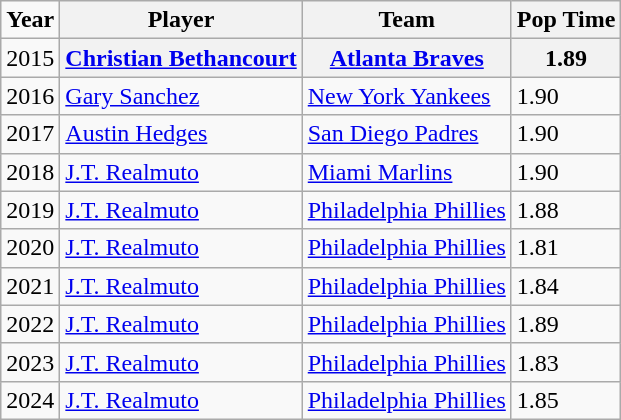<table class="wikitable">
<tr>
<td><strong>Year</strong></td>
<th>Player</th>
<th>Team</th>
<th>Pop Time</th>
</tr>
<tr>
<td>2015</td>
<th><a href='#'>Christian Bethancourt</a></th>
<th><a href='#'>Atlanta Braves</a></th>
<th>1.89</th>
</tr>
<tr>
<td>2016</td>
<td><a href='#'>Gary Sanchez</a></td>
<td><a href='#'>New York Yankees</a></td>
<td>1.90</td>
</tr>
<tr>
<td>2017</td>
<td><a href='#'>Austin Hedges</a></td>
<td><a href='#'>San Diego Padres</a></td>
<td>1.90</td>
</tr>
<tr>
<td>2018</td>
<td><a href='#'>J.T. Realmuto</a></td>
<td><a href='#'>Miami Marlins</a></td>
<td>1.90</td>
</tr>
<tr>
<td>2019</td>
<td><a href='#'>J.T. Realmuto</a></td>
<td><a href='#'>Philadelphia Phillies</a></td>
<td>1.88</td>
</tr>
<tr>
<td>2020</td>
<td><a href='#'>J.T. Realmuto</a></td>
<td><a href='#'>Philadelphia Phillies</a></td>
<td>1.81</td>
</tr>
<tr>
<td>2021</td>
<td><a href='#'>J.T. Realmuto</a></td>
<td><a href='#'>Philadelphia Phillies</a></td>
<td>1.84</td>
</tr>
<tr>
<td>2022</td>
<td><a href='#'>J.T. Realmuto</a></td>
<td><a href='#'>Philadelphia Phillies</a></td>
<td>1.89</td>
</tr>
<tr>
<td>2023</td>
<td><a href='#'>J.T. Realmuto</a></td>
<td><a href='#'>Philadelphia Phillies</a></td>
<td>1.83</td>
</tr>
<tr>
<td>2024</td>
<td><a href='#'>J.T. Realmuto</a></td>
<td><a href='#'>Philadelphia Phillies</a></td>
<td>1.85</td>
</tr>
</table>
